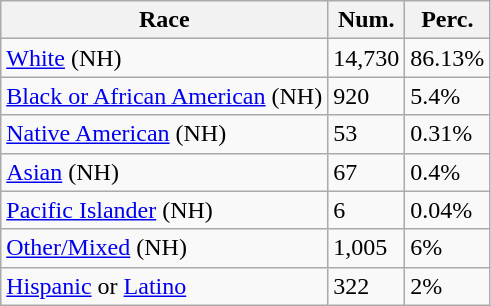<table class="wikitable">
<tr>
<th>Race</th>
<th>Num.</th>
<th>Perc.</th>
</tr>
<tr>
<td><a href='#'>White</a> (NH)</td>
<td>14,730</td>
<td>86.13%</td>
</tr>
<tr>
<td><a href='#'>Black or African American</a> (NH)</td>
<td>920</td>
<td>5.4%</td>
</tr>
<tr>
<td><a href='#'>Native American</a> (NH)</td>
<td>53</td>
<td>0.31%</td>
</tr>
<tr>
<td><a href='#'>Asian</a> (NH)</td>
<td>67</td>
<td>0.4%</td>
</tr>
<tr>
<td><a href='#'>Pacific Islander</a> (NH)</td>
<td>6</td>
<td>0.04%</td>
</tr>
<tr>
<td><a href='#'>Other/Mixed</a> (NH)</td>
<td>1,005</td>
<td>6%</td>
</tr>
<tr>
<td><a href='#'>Hispanic</a> or <a href='#'>Latino</a></td>
<td>322</td>
<td>2%</td>
</tr>
</table>
